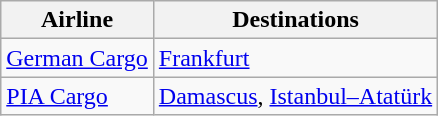<table class="wikitable">
<tr>
<th>Airline</th>
<th>Destinations</th>
</tr>
<tr>
<td><a href='#'>German Cargo</a></td>
<td><a href='#'>Frankfurt</a></td>
</tr>
<tr>
<td><a href='#'>PIA Cargo</a></td>
<td><a href='#'>Damascus</a>, <a href='#'>Istanbul–Atatürk</a></td>
</tr>
</table>
